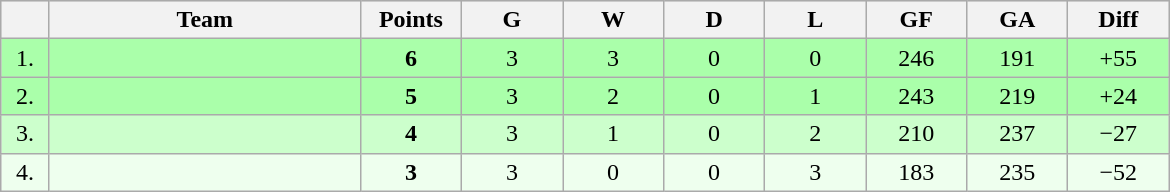<table class=wikitable style="text-align:center">
<tr bgcolor="#DCDCDC">
<th width="25"></th>
<th width="200">Team</th>
<th width="60">Points</th>
<th width="60">G</th>
<th width="60">W</th>
<th width="60">D</th>
<th width="60">L</th>
<th width="60">GF</th>
<th width="60">GA</th>
<th width="60">Diff</th>
</tr>
<tr bgcolor=#AAFFAA>
<td>1.</td>
<td align=left></td>
<td><strong>6</strong></td>
<td>3</td>
<td>3</td>
<td>0</td>
<td>0</td>
<td>246</td>
<td>191</td>
<td>+55</td>
</tr>
<tr bgcolor=#AAFFAA>
<td>2.</td>
<td align=left></td>
<td><strong>5</strong></td>
<td>3</td>
<td>2</td>
<td>0</td>
<td>1</td>
<td>243</td>
<td>219</td>
<td>+24</td>
</tr>
<tr bgcolor=#CCFFCC>
<td>3.</td>
<td align=left></td>
<td><strong>4</strong></td>
<td>3</td>
<td>1</td>
<td>0</td>
<td>2</td>
<td>210</td>
<td>237</td>
<td>−27</td>
</tr>
<tr bgcolor=#EEFFEE>
<td>4.</td>
<td align=left></td>
<td><strong>3</strong></td>
<td>3</td>
<td>0</td>
<td>0</td>
<td>3</td>
<td>183</td>
<td>235</td>
<td>−52</td>
</tr>
</table>
